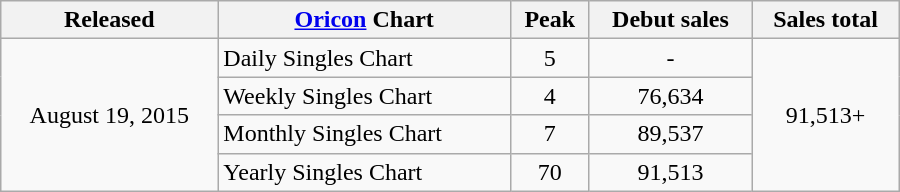<table class="wikitable" style="width:600px;">
<tr>
<th style="text-align:center;">Released</th>
<th style="text-align:center;"><a href='#'>Oricon</a> Chart</th>
<th style="text-align:center;">Peak</th>
<th style="text-align:center;">Debut sales</th>
<th style="text-align:center;">Sales total</th>
</tr>
<tr>
<td style="text-align:center;" rowspan="4">August 19, 2015</td>
<td align="left">Daily Singles Chart</td>
<td style="text-align:center;">5</td>
<td style="text-align:center;" rowspan="1">-</td>
<td style="text-align:center;" rowspan="4">91,513+</td>
</tr>
<tr>
<td align="left">Weekly Singles Chart</td>
<td style="text-align:center;">4</td>
<td style="text-align:center;" rowspan="1">76,634</td>
</tr>
<tr>
<td align="left">Monthly Singles Chart</td>
<td style="text-align:center;">7</td>
<td style="text-align:center;" rowspan="1">89,537</td>
</tr>
<tr>
<td align="left">Yearly Singles Chart</td>
<td style="text-align:center;">70</td>
<td style="text-align:center;" rowspan="1">91,513</td>
</tr>
</table>
